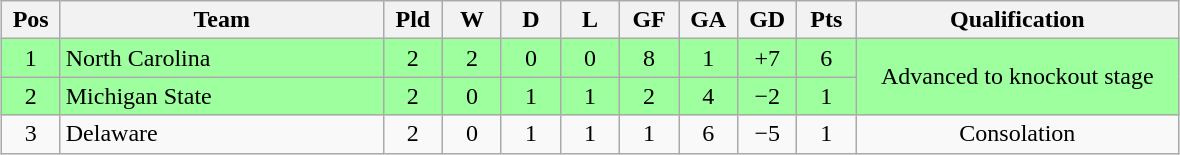<table class="wikitable" style="text-align:center; margin: 1em auto">
<tr>
<th style="width:2em">Pos</th>
<th style="width:13em">Team</th>
<th style="width:2em">Pld</th>
<th style="width:2em">W</th>
<th style="width:2em">D</th>
<th style="width:2em">L</th>
<th style="width:2em">GF</th>
<th style="width:2em">GA</th>
<th style="width:2em">GD</th>
<th style="width:2em">Pts</th>
<th style="width:13em">Qualification</th>
</tr>
<tr bgcolor="#9eff9e">
<td>1</td>
<td style="text-align:left">North Carolina</td>
<td>2</td>
<td>2</td>
<td>0</td>
<td>0</td>
<td>8</td>
<td>1</td>
<td>+7</td>
<td>6</td>
<td rowspan="2">Advanced to knockout stage</td>
</tr>
<tr bgcolor="#9eff9e">
<td>2</td>
<td style="text-align:left">Michigan State</td>
<td>2</td>
<td>0</td>
<td>1</td>
<td>1</td>
<td>2</td>
<td>4</td>
<td>−2</td>
<td>1</td>
</tr>
<tr>
<td>3</td>
<td style="text-align:left">Delaware</td>
<td>2</td>
<td>0</td>
<td>1</td>
<td>1</td>
<td>1</td>
<td>6</td>
<td>−5</td>
<td>1</td>
<td>Consolation</td>
</tr>
</table>
